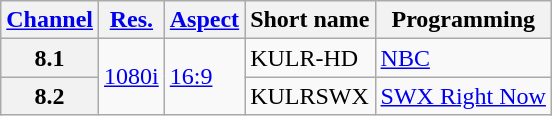<table class="wikitable">
<tr>
<th scope = "col"><a href='#'>Channel</a></th>
<th scope = "col"><a href='#'>Res.</a></th>
<th scope = "col"><a href='#'>Aspect</a></th>
<th scope = "col">Short name</th>
<th scope = "col">Programming</th>
</tr>
<tr>
<th scope = "row">8.1</th>
<td rowspan=2><a href='#'>1080i</a></td>
<td rowspan=2><a href='#'>16:9</a></td>
<td>KULR-HD</td>
<td><a href='#'>NBC</a></td>
</tr>
<tr>
<th scope = "row">8.2</th>
<td>KULRSWX</td>
<td><a href='#'>SWX Right Now</a></td>
</tr>
</table>
